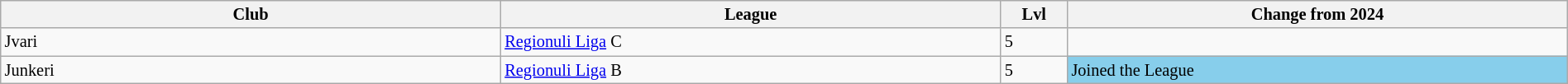<table class="wikitable sortable" width=100% style="font-size:85%">
<tr>
<th width=10%>Club</th>
<th width=10%>League</th>
<th width=1%>Lvl</th>
<th width=10%>Change from 2024</th>
</tr>
<tr>
<td>Jvari</td>
<td><a href='#'>Regionuli Liga</a> C</td>
<td>5</td>
<td></td>
</tr>
<tr>
<td>Junkeri</td>
<td><a href='#'>Regionuli Liga</a> B</td>
<td>5</td>
<td style="background:skyblue">Joined the League</td>
</tr>
</table>
